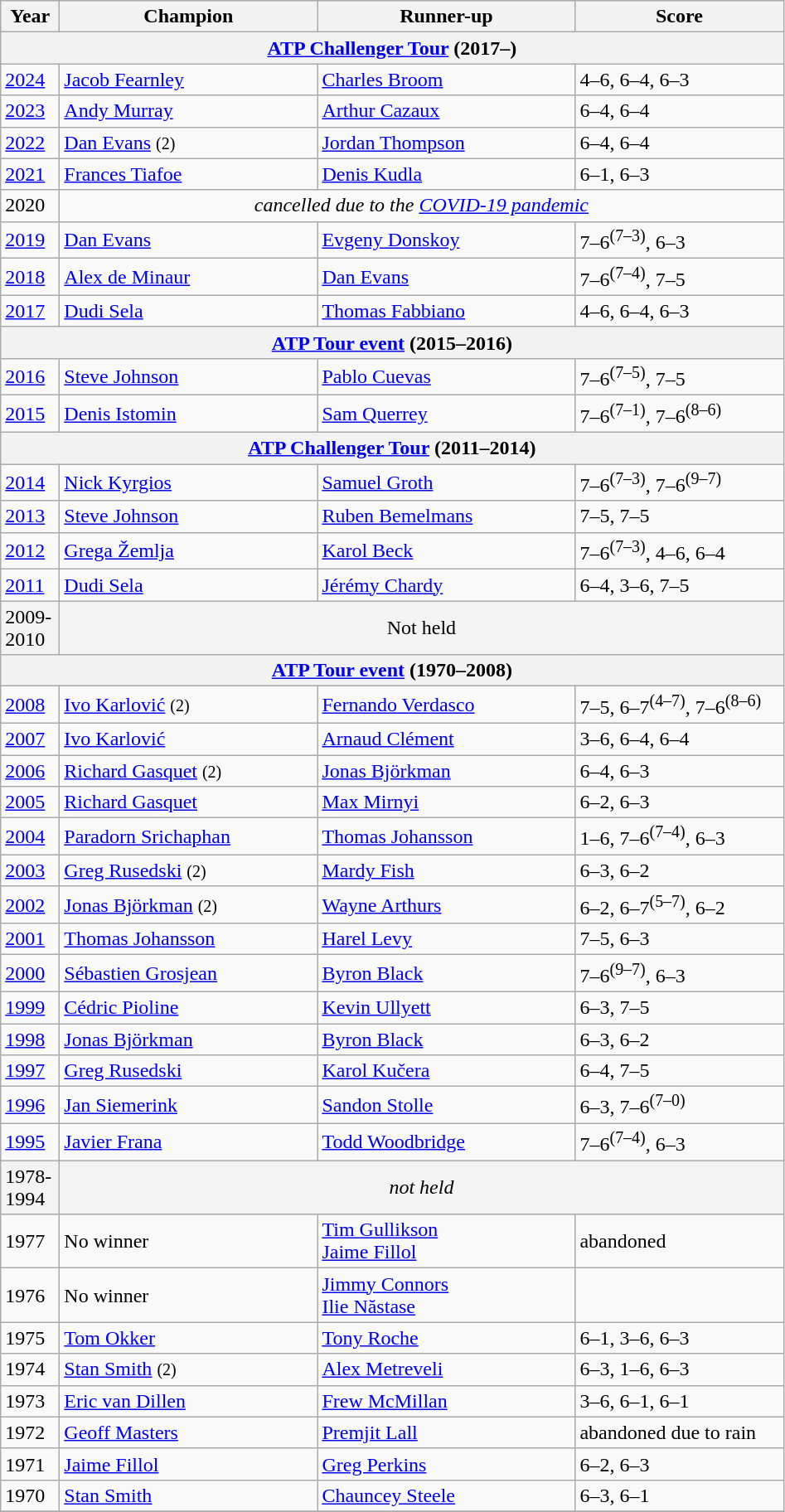<table class="wikitable">
<tr>
<th style="width:40px">Year</th>
<th style="width:200px">Champion</th>
<th style="width:200px">Runner-up</th>
<th style="width:160px" class="unsortable">Score</th>
</tr>
<tr>
<th colspan=4 align=center><a href='#'>ATP Challenger Tour</a> (2017–)</th>
</tr>
<tr>
<td><a href='#'>2024</a></td>
<td> <a href='#'>Jacob Fearnley</a></td>
<td> <a href='#'>Charles Broom</a></td>
<td>4–6, 6–4, 6–3</td>
</tr>
<tr>
<td><a href='#'>2023</a></td>
<td> <a href='#'>Andy Murray</a></td>
<td> <a href='#'>Arthur Cazaux</a></td>
<td>6–4, 6–4</td>
</tr>
<tr>
<td><a href='#'>2022</a></td>
<td> <a href='#'>Dan Evans</a>  <small>(2)</small></td>
<td> <a href='#'>Jordan Thompson</a></td>
<td>6–4, 6–4</td>
</tr>
<tr>
<td><a href='#'>2021</a></td>
<td> <a href='#'>Frances Tiafoe</a></td>
<td> <a href='#'>Denis Kudla</a></td>
<td>6–1, 6–3</td>
</tr>
<tr>
<td>2020</td>
<td colspan=3 align=center><em>cancelled due to the <a href='#'>COVID-19 pandemic</a></em></td>
</tr>
<tr>
<td><a href='#'>2019</a></td>
<td> <a href='#'>Dan Evans</a></td>
<td> <a href='#'>Evgeny Donskoy</a></td>
<td>7–6<sup>(7–3)</sup>, 6–3</td>
</tr>
<tr>
<td><a href='#'>2018</a></td>
<td> <a href='#'>Alex de Minaur</a></td>
<td> <a href='#'>Dan Evans</a></td>
<td>7–6<sup>(7–4)</sup>, 7–5</td>
</tr>
<tr>
<td><a href='#'>2017</a></td>
<td> <a href='#'>Dudi Sela</a></td>
<td> <a href='#'>Thomas Fabbiano</a></td>
<td>4–6, 6–4, 6–3</td>
</tr>
<tr>
<th colspan=4 align=center><a href='#'>ATP Tour event</a> (2015–2016)</th>
</tr>
<tr>
<td><a href='#'>2016</a></td>
<td> <a href='#'>Steve Johnson</a></td>
<td> <a href='#'>Pablo Cuevas</a></td>
<td>7–6<sup>(7–5)</sup>, 7–5</td>
</tr>
<tr>
<td><a href='#'>2015</a></td>
<td> <a href='#'>Denis Istomin</a></td>
<td> <a href='#'>Sam Querrey</a></td>
<td>7–6<sup>(7–1)</sup>, 7–6<sup>(8–6)</sup></td>
</tr>
<tr>
<th colspan=4 align=center><a href='#'>ATP Challenger Tour</a> (2011–2014)</th>
</tr>
<tr>
<td><a href='#'>2014</a></td>
<td> <a href='#'>Nick Kyrgios</a></td>
<td> <a href='#'>Samuel Groth</a></td>
<td>7–6<sup>(7–3)</sup>, 7–6<sup>(9–7)</sup></td>
</tr>
<tr>
<td><a href='#'>2013</a></td>
<td> <a href='#'>Steve Johnson</a></td>
<td> <a href='#'>Ruben Bemelmans</a></td>
<td>7–5, 7–5</td>
</tr>
<tr>
<td><a href='#'>2012</a></td>
<td> <a href='#'>Grega Žemlja</a></td>
<td> <a href='#'>Karol Beck</a></td>
<td>7–6<sup>(7–3)</sup>, 4–6, 6–4</td>
</tr>
<tr>
<td><a href='#'>2011</a></td>
<td> <a href='#'>Dudi Sela</a></td>
<td> <a href='#'>Jérémy Chardy</a></td>
<td>6–4, 3–6, 7–5</td>
</tr>
<tr>
<td style="background:#f3f3f3">2009- 2010</td>
<td colspan=3 align=center style="background:#f3f3f3">Not held</td>
</tr>
<tr>
<th colspan=4 align=center><a href='#'>ATP Tour event</a> (1970–2008)</th>
</tr>
<tr>
<td><a href='#'>2008</a></td>
<td> <a href='#'>Ivo Karlović</a> <small>(2)</small></td>
<td> <a href='#'>Fernando Verdasco</a></td>
<td>7–5, 6–7<sup>(4–7)</sup>, 7–6<sup>(8–6)</sup></td>
</tr>
<tr>
<td><a href='#'>2007</a></td>
<td> <a href='#'>Ivo Karlović</a></td>
<td> <a href='#'>Arnaud Clément</a></td>
<td>3–6, 6–4, 6–4</td>
</tr>
<tr>
<td><a href='#'>2006</a></td>
<td> <a href='#'>Richard Gasquet</a> <small>(2)</small></td>
<td> <a href='#'>Jonas Björkman</a></td>
<td>6–4, 6–3</td>
</tr>
<tr>
<td><a href='#'>2005</a></td>
<td> <a href='#'>Richard Gasquet</a></td>
<td> <a href='#'>Max Mirnyi</a></td>
<td>6–2, 6–3</td>
</tr>
<tr>
<td><a href='#'>2004</a></td>
<td> <a href='#'>Paradorn Srichaphan</a></td>
<td> <a href='#'>Thomas Johansson</a></td>
<td>1–6, 7–6<sup>(7–4)</sup>, 6–3</td>
</tr>
<tr>
<td><a href='#'>2003</a></td>
<td> <a href='#'>Greg Rusedski</a> <small>(2)</small></td>
<td> <a href='#'>Mardy Fish</a></td>
<td>6–3, 6–2</td>
</tr>
<tr>
<td><a href='#'>2002</a></td>
<td> <a href='#'>Jonas Björkman</a> <small>(2)</small></td>
<td> <a href='#'>Wayne Arthurs</a></td>
<td>6–2, 6–7<sup>(5–7)</sup>, 6–2</td>
</tr>
<tr>
<td><a href='#'>2001</a></td>
<td> <a href='#'>Thomas Johansson</a></td>
<td> <a href='#'>Harel Levy</a></td>
<td>7–5, 6–3</td>
</tr>
<tr>
<td><a href='#'>2000</a></td>
<td> <a href='#'>Sébastien Grosjean</a></td>
<td> <a href='#'>Byron Black</a></td>
<td>7–6<sup>(9–7)</sup>, 6–3</td>
</tr>
<tr>
<td><a href='#'>1999</a></td>
<td> <a href='#'>Cédric Pioline</a></td>
<td> <a href='#'>Kevin Ullyett</a></td>
<td>6–3, 7–5</td>
</tr>
<tr>
<td><a href='#'>1998</a></td>
<td> <a href='#'>Jonas Björkman</a></td>
<td> <a href='#'>Byron Black</a></td>
<td>6–3, 6–2</td>
</tr>
<tr>
<td><a href='#'>1997</a></td>
<td> <a href='#'>Greg Rusedski</a></td>
<td> <a href='#'>Karol Kučera</a></td>
<td>6–4, 7–5</td>
</tr>
<tr>
<td><a href='#'>1996</a></td>
<td> <a href='#'>Jan Siemerink</a></td>
<td> <a href='#'>Sandon Stolle</a></td>
<td>6–3, 7–6<sup>(7–0)</sup></td>
</tr>
<tr>
<td><a href='#'>1995</a></td>
<td> <a href='#'>Javier Frana</a></td>
<td> <a href='#'>Todd Woodbridge</a></td>
<td>7–6<sup>(7–4)</sup>, 6–3</td>
</tr>
<tr>
<td style="background:#f3f3f3">1978-1994</td>
<td colspan=3 align=center style="background:#f3f3f3"><em>not held</em></td>
</tr>
<tr>
<td>1977</td>
<td>No winner</td>
<td> <a href='#'>Tim Gullikson</a><br> <a href='#'>Jaime Fillol</a></td>
<td>abandoned  </td>
</tr>
<tr>
<td>1976</td>
<td>No winner</td>
<td> <a href='#'>Jimmy Connors</a><br> <a href='#'>Ilie Năstase</a></td>
<td></td>
</tr>
<tr>
<td>1975</td>
<td> <a href='#'>Tom Okker</a></td>
<td> <a href='#'>Tony Roche</a></td>
<td>6–1, 3–6, 6–3</td>
</tr>
<tr>
<td>1974</td>
<td> <a href='#'>Stan Smith</a> <small>(2)</small></td>
<td> <a href='#'>Alex Metreveli</a></td>
<td>6–3, 1–6, 6–3</td>
</tr>
<tr>
<td>1973</td>
<td> <a href='#'>Eric van Dillen</a></td>
<td> <a href='#'>Frew McMillan</a></td>
<td>3–6, 6–1, 6–1</td>
</tr>
<tr>
<td>1972</td>
<td> <a href='#'>Geoff Masters</a></td>
<td> <a href='#'>Premjit Lall</a></td>
<td>abandoned due to rain</td>
</tr>
<tr>
<td>1971</td>
<td> <a href='#'>Jaime Fillol</a></td>
<td> <a href='#'>Greg Perkins</a></td>
<td>6–2, 6–3</td>
</tr>
<tr>
<td>1970</td>
<td> <a href='#'>Stan Smith</a></td>
<td> <a href='#'>Chauncey Steele</a></td>
<td>6–3, 6–1</td>
</tr>
<tr>
</tr>
</table>
